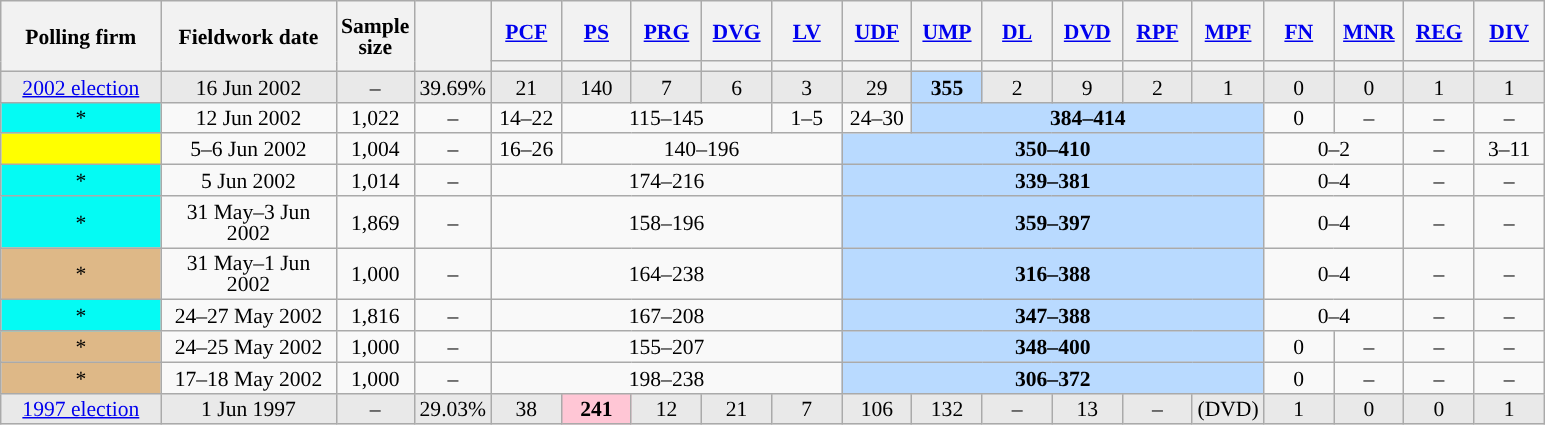<table class="wikitable sortable" style="text-align:center;font-size:90%;line-height:14px;">
<tr style="height:40px;">
<th style="width:100px;" rowspan="2">Polling firm</th>
<th style="width:110px;" rowspan="2">Fieldwork date</th>
<th style="width:35px;" rowspan="2">Sample<br>size</th>
<th style="width:30px;" rowspan="2"></th>
<th class="unsortable" style="width:40px;"><a href='#'>PCF</a></th>
<th class="unsortable" style="width:40px;"><a href='#'>PS</a></th>
<th class="unsortable" style="width:40px;"><a href='#'>PRG</a></th>
<th class="unsortable" style="width:40px;"><a href='#'>DVG</a></th>
<th class="unsortable" style="width:40px;"><a href='#'>LV</a></th>
<th class="unsortable" style="width:40px;"><a href='#'>UDF</a></th>
<th class="unsortable" style="width:40px;"><a href='#'>UMP</a></th>
<th class="unsortable" style="width:40px;"><a href='#'>DL</a></th>
<th class="unsortable" style="width:40px;"><a href='#'>DVD</a></th>
<th class="unsortable" style="width:40px;"><a href='#'>RPF</a></th>
<th class="unsortable" style="width:40px;"><a href='#'>MPF</a></th>
<th class="unsortable" style="width:40px;"><a href='#'>FN</a></th>
<th class="unsortable" style="width:40px;"><a href='#'>MNR</a></th>
<th class="unsortable" style="width:40px;"><a href='#'>REG</a></th>
<th class="unsortable" style="width:40px;"><a href='#'>DIV</a></th>
</tr>
<tr>
<th style="background:"></th>
<th style="background:"></th>
<th style="background:"></th>
<th style="background:"></th>
<th style="background:"></th>
<th style="background:"></th>
<th style="background:"></th>
<th style="background:"></th>
<th style="background:"></th>
<th style="background:"></th>
<th style="background:"></th>
<th style="background:"></th>
<th style="background:"></th>
<th style="background:"></th>
<th style="background:"></th>
</tr>
<tr style="background:#E9E9E9;">
<td><a href='#'>2002 election</a></td>
<td data-sort-value="2002-06-16">16 Jun 2002</td>
<td>–</td>
<td>39.69%</td>
<td>21</td>
<td>140</td>
<td>7</td>
<td>6</td>
<td>3</td>
<td>29</td>
<td style="background:#B9DAFF;"><strong>355</strong></td>
<td>2</td>
<td>9</td>
<td>2</td>
<td>1</td>
<td>0</td>
<td>0</td>
<td>1</td>
<td>1</td>
</tr>
<tr>
<td style="background:#04FBF4;">*</td>
<td data-sort-value="2002-06-12">12 Jun 2002</td>
<td>1,022</td>
<td>–</td>
<td>14–22</td>
<td colspan="3">115–145</td>
<td>1–5</td>
<td>24–30</td>
<td style="background:#B9DAFF;" colspan="5"><strong>384–414</strong></td>
<td>0</td>
<td>–</td>
<td>–</td>
<td>–</td>
</tr>
<tr>
<td style="background:yellow;"></td>
<td data-sort-value="2002-06-06">5–6 Jun 2002</td>
<td>1,004</td>
<td>–</td>
<td>16–26</td>
<td colspan="4">140–196</td>
<td style="background:#B9DAFF;" colspan="6"><strong>350–410</strong></td>
<td colspan="2">0–2</td>
<td>–</td>
<td>3–11</td>
</tr>
<tr>
<td style="background:#04FBF4;">*</td>
<td data-sort-value="2002-06-05">5 Jun 2002</td>
<td>1,014</td>
<td>–</td>
<td colspan="5">174–216</td>
<td style="background:#B9DAFF;" colspan="6"><strong>339–381</strong></td>
<td colspan="2">0–4</td>
<td>–</td>
<td>–</td>
</tr>
<tr>
<td style="background:#04FBF4;">*</td>
<td data-sort-value="2002-06-03">31 May–3 Jun 2002</td>
<td>1,869</td>
<td>–</td>
<td colspan="5">158–196</td>
<td style="background:#B9DAFF;" colspan="6"><strong>359–397</strong></td>
<td colspan="2">0–4</td>
<td>–</td>
<td>–</td>
</tr>
<tr>
<td style="background:burlywood;">*</td>
<td data-sort-value="2002-06-01">31 May–1 Jun 2002</td>
<td>1,000</td>
<td>–</td>
<td colspan="5">164–238</td>
<td style="background:#B9DAFF;" colspan="6"><strong>316–388</strong></td>
<td colspan="2">0–4</td>
<td>–</td>
<td>–</td>
</tr>
<tr>
<td style="background:#04FBF4;">*</td>
<td data-sort-value="2002-05-27">24–27 May 2002</td>
<td>1,816</td>
<td>–</td>
<td colspan="5">167–208</td>
<td style="background:#B9DAFF;" colspan="6"><strong>347–388</strong></td>
<td colspan="2">0–4</td>
<td>–</td>
<td>–</td>
</tr>
<tr>
<td style="background:burlywood;">*</td>
<td data-sort-value="2002-05-25">24–25 May 2002</td>
<td>1,000</td>
<td>–</td>
<td colspan="5">155–207</td>
<td style="background:#B9DAFF;" colspan="6"><strong>348–400</strong></td>
<td>0</td>
<td>–</td>
<td>–</td>
<td>–</td>
</tr>
<tr>
<td style="background:burlywood;">*</td>
<td data-sort-value="2002-05-18">17–18 May 2002</td>
<td>1,000</td>
<td>–</td>
<td colspan="5">198–238</td>
<td style="background:#B9DAFF;" colspan="6"><strong>306–372</strong></td>
<td>0</td>
<td>–</td>
<td>–</td>
<td>–</td>
</tr>
<tr style="background:#E9E9E9;">
<td><a href='#'>1997 election</a></td>
<td data-sort-value="1997-06-01">1 Jun 1997</td>
<td>–</td>
<td>29.03%</td>
<td>38</td>
<td style="background:#FFC6D5;"><strong>241</strong></td>
<td>12</td>
<td>21</td>
<td>7</td>
<td>106</td>
<td>132</td>
<td>–</td>
<td>13</td>
<td>–</td>
<td>(DVD)</td>
<td>1</td>
<td>0</td>
<td>0</td>
<td>1</td>
</tr>
</table>
